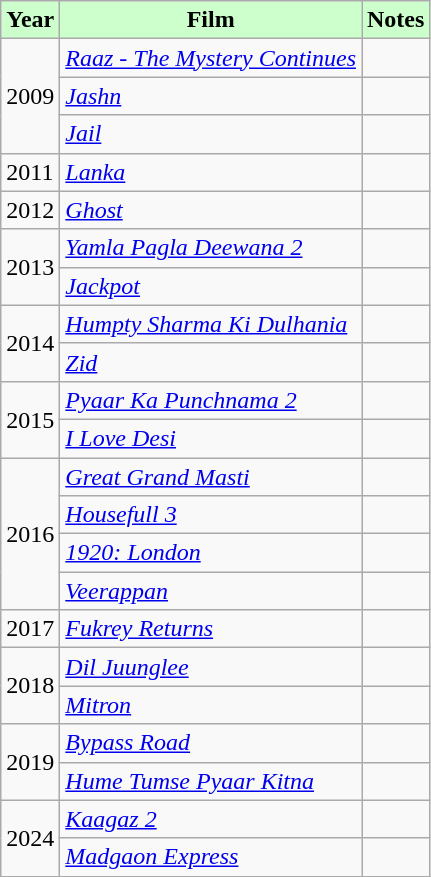<table class="wikitable sortable">
<tr>
<th style="background:#cfc; text-align:center;"><strong>Year</strong></th>
<th style="background:#cfc; text-align:center;"><strong>Film</strong></th>
<th style="background:#cfc; text-align:center;"><strong>Notes</strong></th>
</tr>
<tr>
<td rowspan="3">2009</td>
<td><em><a href='#'>Raaz - The Mystery Continues</a></em></td>
<td></td>
</tr>
<tr>
<td><a href='#'><em>Jashn</em></a></td>
<td></td>
</tr>
<tr>
<td><a href='#'><em>Jail</em></a></td>
<td></td>
</tr>
<tr>
<td>2011</td>
<td><a href='#'><em>Lanka</em></a></td>
<td></td>
</tr>
<tr>
<td>2012</td>
<td><em><a href='#'>Ghost</a></em></td>
<td></td>
</tr>
<tr>
<td rowspan="2">2013</td>
<td><em><a href='#'>Yamla Pagla Deewana 2</a></em></td>
<td></td>
</tr>
<tr>
<td><a href='#'><em>Jackpot</em></a></td>
<td></td>
</tr>
<tr>
<td rowspan="2">2014</td>
<td><em><a href='#'>Humpty Sharma Ki Dulhania</a></em></td>
<td></td>
</tr>
<tr>
<td><a href='#'><em>Zid</em></a></td>
<td></td>
</tr>
<tr>
<td rowspan=2>2015</td>
<td><em><a href='#'>Pyaar Ka Punchnama 2</a></em></td>
<td></td>
</tr>
<tr>
<td><em><a href='#'>I Love Desi</a></em></td>
<td></td>
</tr>
<tr>
<td rowspan="4">2016</td>
<td><em><a href='#'>Great Grand Masti</a></em></td>
<td></td>
</tr>
<tr>
<td><em><a href='#'>Housefull 3</a></em></td>
<td></td>
</tr>
<tr>
<td><em><a href='#'>1920: London</a></em></td>
</tr>
<tr>
<td><a href='#'><em>Veerappan</em></a></td>
<td></td>
</tr>
<tr>
<td>2017</td>
<td><em><a href='#'>Fukrey Returns</a></em></td>
<td></td>
</tr>
<tr>
<td rowspan="2">2018</td>
<td><em><a href='#'>Dil Juunglee</a></em></td>
<td></td>
</tr>
<tr>
<td><em><a href='#'>Mitron</a></em></td>
<td></td>
</tr>
<tr>
<td rowspan="2">2019</td>
<td><em><a href='#'>Bypass Road</a></em></td>
<td></td>
</tr>
<tr>
<td><em><a href='#'>Hume Tumse Pyaar Kitna</a></em></td>
<td></td>
</tr>
<tr>
<td rowspan=2>2024</td>
<td><em><a href='#'>Kaagaz 2</a></em></td>
<td></td>
</tr>
<tr>
<td><em><a href='#'>Madgaon Express</a></em></td>
<td></td>
</tr>
</table>
